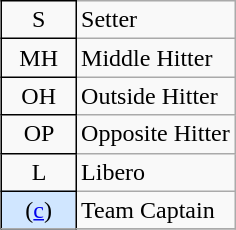<table class="wikitable" style="float:right; margin-left:1em;">
<tr>
<td style="border: 1px solid black;" align=center>  S  </td>
<td>Setter</td>
</tr>
<tr>
<td style="border: 1px solid black;" align=center>  MH  </td>
<td>Middle Hitter</td>
</tr>
<tr>
<td style="border: 1px solid black;" align=center>  OH  </td>
<td>Outside Hitter</td>
</tr>
<tr>
<td style="border: 1px solid black;" align=center>  OP  </td>
<td>Opposite Hitter</td>
</tr>
<tr>
<td style="border: 1px solid black;" align=center>  L  </td>
<td>Libero</td>
</tr>
<tr>
<td style="background: #D0E6FF; border: 1px solid black" align=center> (<a href='#'>c</a>) </td>
<td>Team Captain</td>
</tr>
<tr>
</tr>
</table>
